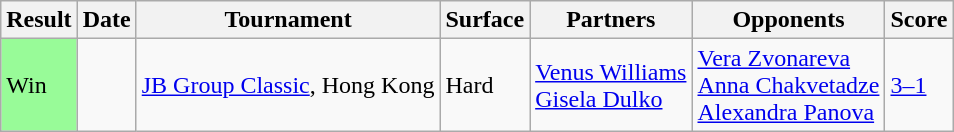<table class="sortable wikitable">
<tr>
<th>Result</th>
<th>Date</th>
<th>Tournament</th>
<th>Surface</th>
<th>Partners</th>
<th>Opponents</th>
<th class="unsortable">Score</th>
</tr>
<tr>
<td bgcolor="98FB98">Win</td>
<td><a href='#'></a></td>
<td><a href='#'>JB Group Classic</a>, Hong Kong</td>
<td>Hard</td>
<td> <a href='#'>Venus Williams</a><br> <a href='#'>Gisela Dulko</a></td>
<td> <a href='#'>Vera Zvonareva</a><br> <a href='#'>Anna Chakvetadze</a><br> <a href='#'>Alexandra Panova</a></td>
<td><a href='#'>3–1</a></td>
</tr>
</table>
